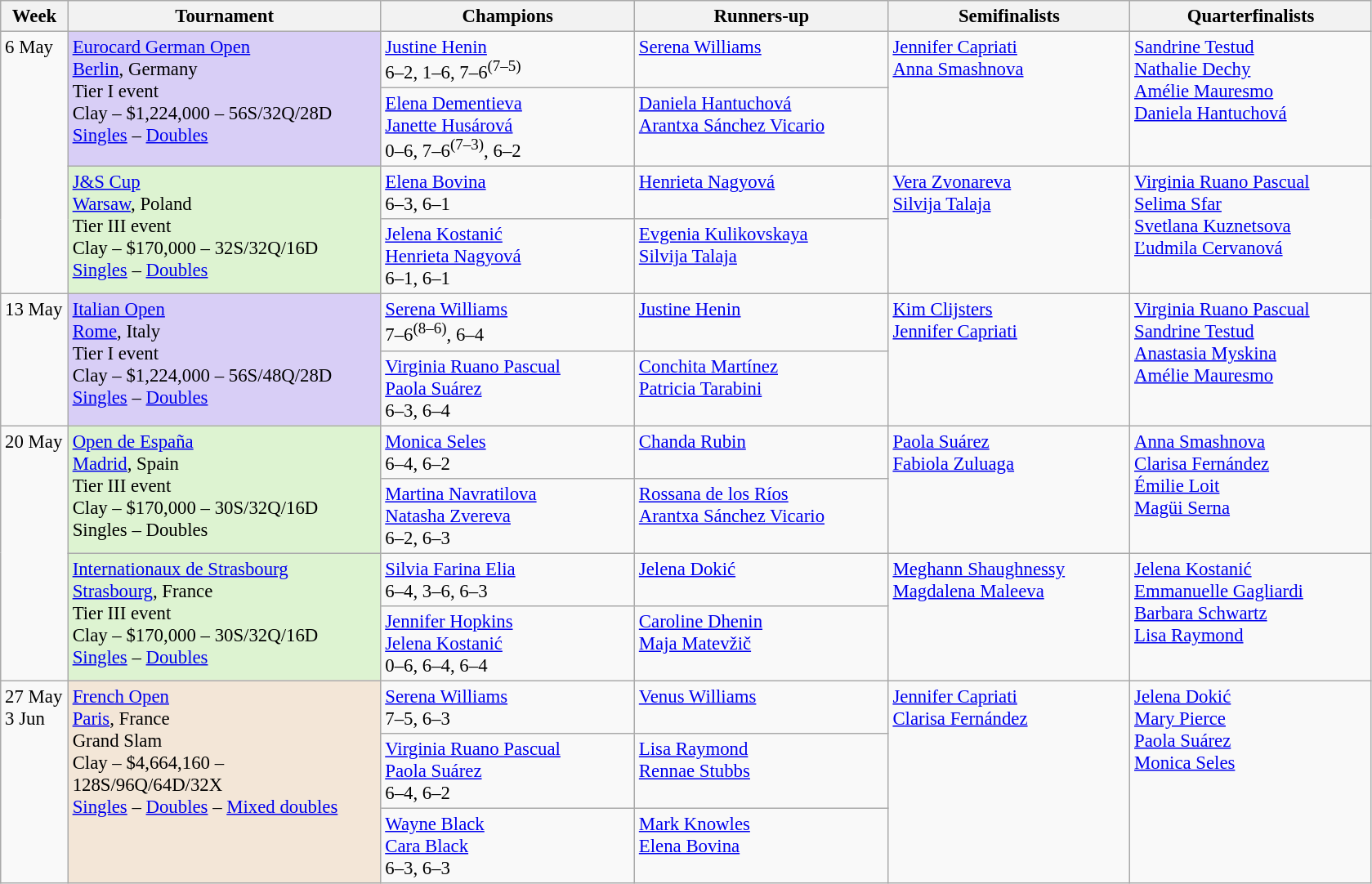<table class=wikitable style=font-size:95%>
<tr>
<th style="width:48px;">Week</th>
<th style="width:248px;">Tournament</th>
<th style="width:200px;">Champions</th>
<th style="width:200px;">Runners-up</th>
<th style="width:190px;">Semifinalists</th>
<th style="width:190px;">Quarterfinalists</th>
</tr>
<tr valign="top">
<td rowspan=4>6 May</td>
<td rowspan=2 bgcolor=#d8cef6><a href='#'>Eurocard German Open</a><br> <a href='#'>Berlin</a>, Germany <br>Tier I event <br> Clay – $1,224,000 – 56S/32Q/28D<br><a href='#'>Singles</a> – <a href='#'>Doubles</a></td>
<td> <a href='#'>Justine Henin</a> <br> 6–2, 1–6, 7–6<sup>(7–5)</sup></td>
<td> <a href='#'>Serena Williams</a></td>
<td rowspan=2> <a href='#'>Jennifer Capriati</a><br> <a href='#'>Anna Smashnova</a></td>
<td rowspan=2> <a href='#'>Sandrine Testud</a>  <br>  <a href='#'>Nathalie Dechy</a> <br> <a href='#'>Amélie Mauresmo</a><br>   <a href='#'>Daniela Hantuchová</a></td>
</tr>
<tr valign="top">
<td> <a href='#'>Elena Dementieva</a> <br>  <a href='#'>Janette Husárová</a><br>0–6, 7–6<sup>(7–3)</sup>, 6–2</td>
<td> <a href='#'>Daniela Hantuchová</a> <br>  <a href='#'>Arantxa Sánchez Vicario</a></td>
</tr>
<tr valign="top">
<td rowspan=2 bgcolor=#DDF3D1><a href='#'>J&S Cup</a><br> <a href='#'>Warsaw</a>, Poland <br>Tier III event <br> Clay – $170,000 – 32S/32Q/16D<br><a href='#'>Singles</a> – <a href='#'>Doubles</a></td>
<td> <a href='#'>Elena Bovina</a> <br> 6–3, 6–1</td>
<td> <a href='#'>Henrieta Nagyová</a></td>
<td rowspan=2> <a href='#'>Vera Zvonareva</a><br> <a href='#'>Silvija Talaja</a></td>
<td rowspan=2> <a href='#'>Virginia Ruano Pascual</a>  <br>  <a href='#'>Selima Sfar</a> <br> <a href='#'>Svetlana Kuznetsova</a><br>   <a href='#'>Ľudmila Cervanová</a></td>
</tr>
<tr valign="top">
<td> <a href='#'>Jelena Kostanić</a> <br>  <a href='#'>Henrieta Nagyová</a><br>6–1, 6–1</td>
<td> <a href='#'>Evgenia Kulikovskaya</a> <br>  <a href='#'>Silvija Talaja</a></td>
</tr>
<tr valign="top">
<td rowspan=2>13 May</td>
<td rowspan=2 bgcolor=#d8cef6><a href='#'>Italian Open</a><br> <a href='#'>Rome</a>, Italy <br>Tier I event <br> Clay – $1,224,000 – 56S/48Q/28D<br> <a href='#'>Singles</a> – <a href='#'>Doubles</a></td>
<td> <a href='#'>Serena Williams</a> <br> 7–6<sup>(8–6)</sup>, 6–4</td>
<td> <a href='#'>Justine Henin</a></td>
<td rowspan=2> <a href='#'>Kim Clijsters</a><br> <a href='#'>Jennifer Capriati</a></td>
<td rowspan=2> <a href='#'>Virginia Ruano Pascual</a>  <br>  <a href='#'>Sandrine Testud</a> <br> <a href='#'>Anastasia Myskina</a><br>   <a href='#'>Amélie Mauresmo</a></td>
</tr>
<tr valign="top">
<td> <a href='#'>Virginia Ruano Pascual</a> <br>  <a href='#'>Paola Suárez</a><br>6–3, 6–4</td>
<td> <a href='#'>Conchita Martínez</a> <br>  <a href='#'>Patricia Tarabini</a></td>
</tr>
<tr valign="top">
<td rowspan=4>20 May</td>
<td rowspan=2 bgcolor=#DDF3D1><a href='#'>Open de España</a><br> <a href='#'>Madrid</a>, Spain <br>Tier III event <br> Clay – $170,000 – 30S/32Q/16D<br>Singles – Doubles</td>
<td> <a href='#'>Monica Seles</a> <br> 6–4, 6–2</td>
<td> <a href='#'>Chanda Rubin</a></td>
<td rowspan=2> <a href='#'>Paola Suárez</a><br> <a href='#'>Fabiola Zuluaga</a></td>
<td rowspan=2> <a href='#'>Anna Smashnova</a>  <br>  <a href='#'>Clarisa Fernández</a> <br> <a href='#'>Émilie Loit</a><br>   <a href='#'>Magüi Serna</a></td>
</tr>
<tr valign="top">
<td> <a href='#'>Martina Navratilova</a> <br>  <a href='#'>Natasha Zvereva</a><br>6–2, 6–3</td>
<td> <a href='#'>Rossana de los Ríos</a> <br>  <a href='#'>Arantxa Sánchez Vicario</a></td>
</tr>
<tr valign="top">
<td rowspan=2 bgcolor=#DDF3D1><a href='#'>Internationaux de Strasbourg</a><br> <a href='#'>Strasbourg</a>, France <br>Tier III event <br> Clay – $170,000 – 30S/32Q/16D<br><a href='#'>Singles</a> – <a href='#'>Doubles</a></td>
<td> <a href='#'>Silvia Farina Elia</a> <br> 6–4, 3–6, 6–3</td>
<td> <a href='#'>Jelena Dokić</a></td>
<td rowspan=2> <a href='#'>Meghann Shaughnessy</a><br> <a href='#'>Magdalena Maleeva</a></td>
<td rowspan=2> <a href='#'>Jelena Kostanić</a>  <br>  <a href='#'>Emmanuelle Gagliardi</a> <br> <a href='#'>Barbara Schwartz</a><br>   <a href='#'>Lisa Raymond</a></td>
</tr>
<tr valign="top">
<td> <a href='#'>Jennifer Hopkins</a> <br>  <a href='#'>Jelena Kostanić</a><br>0–6, 6–4, 6–4</td>
<td> <a href='#'>Caroline Dhenin</a> <br>  <a href='#'>Maja Matevžič</a></td>
</tr>
<tr valign="top">
<td rowspan=3>27 May<br>3 Jun</td>
<td rowspan=3 bgcolor=#F3E6D7><a href='#'>French Open</a><br> <a href='#'>Paris</a>, France <br>Grand Slam<br>Clay – $4,664,160 – 128S/96Q/64D/32X<br><a href='#'>Singles</a> – <a href='#'>Doubles</a> – <a href='#'>Mixed doubles</a></td>
<td> <a href='#'>Serena Williams</a> <br> 7–5, 6–3</td>
<td> <a href='#'>Venus Williams</a></td>
<td rowspan=3> <a href='#'>Jennifer Capriati</a><br> <a href='#'>Clarisa Fernández</a></td>
<td rowspan=3> <a href='#'>Jelena Dokić</a>  <br>  <a href='#'>Mary Pierce</a> <br> <a href='#'>Paola Suárez</a><br>   <a href='#'>Monica Seles</a></td>
</tr>
<tr valign="top">
<td> <a href='#'>Virginia Ruano Pascual</a> <br>  <a href='#'>Paola Suárez</a><br>6–4, 6–2</td>
<td> <a href='#'>Lisa Raymond</a> <br>  <a href='#'>Rennae Stubbs</a></td>
</tr>
<tr valign="top">
<td> <a href='#'>Wayne Black</a> <br>  <a href='#'>Cara Black</a><br>6–3, 6–3</td>
<td> <a href='#'>Mark Knowles</a> <br>  <a href='#'>Elena Bovina</a></td>
</tr>
</table>
